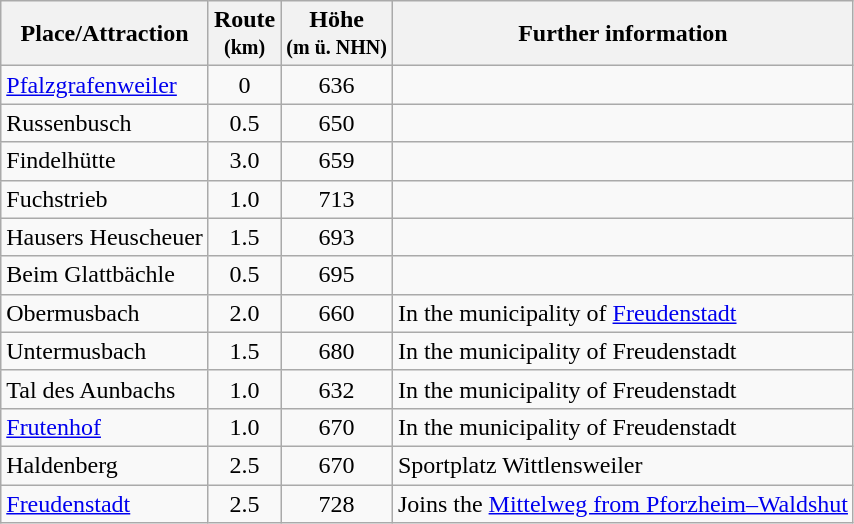<table class="wikitable toptextcells">
<tr class="hintergrundfarbe5">
<th>Place/Attraction</th>
<th>Route<br><small>(km)</small></th>
<th>Höhe<br><small>(m ü. NHN)</small></th>
<th class="unsortable">Further information</th>
</tr>
<tr>
<td><a href='#'>Pfalzgrafenweiler</a></td>
<td style="text-align:center">0</td>
<td style="text-align:center">636</td>
<td></td>
</tr>
<tr>
<td>Russenbusch</td>
<td style="text-align:center">0.5</td>
<td style="text-align:center">650</td>
<td></td>
</tr>
<tr>
<td>Findelhütte</td>
<td style="text-align:center">3.0</td>
<td style="text-align:center">659</td>
<td></td>
</tr>
<tr>
<td>Fuchstrieb</td>
<td style="text-align:center">1.0</td>
<td style="text-align:center">713</td>
<td></td>
</tr>
<tr>
<td>Hausers Heuscheuer</td>
<td style="text-align:center">1.5</td>
<td style="text-align:center">693</td>
<td></td>
</tr>
<tr>
<td>Beim Glattbächle</td>
<td style="text-align:center">0.5</td>
<td style="text-align:center">695</td>
<td></td>
</tr>
<tr>
<td>Obermusbach</td>
<td style="text-align:center">2.0</td>
<td style="text-align:center">660</td>
<td>In the municipality of <a href='#'>Freudenstadt</a></td>
</tr>
<tr>
<td>Untermusbach</td>
<td style="text-align:center">1.5</td>
<td style="text-align:center">680</td>
<td>In the municipality of Freudenstadt</td>
</tr>
<tr>
<td>Tal des Aunbachs</td>
<td style="text-align:center">1.0</td>
<td style="text-align:center">632</td>
<td>In the municipality of Freudenstadt</td>
</tr>
<tr>
<td><a href='#'>Frutenhof</a></td>
<td style="text-align:center">1.0</td>
<td style="text-align:center">670</td>
<td>In the municipality of Freudenstadt</td>
</tr>
<tr>
<td>Haldenberg</td>
<td style="text-align:center">2.5</td>
<td style="text-align:center">670</td>
<td>Sportplatz Wittlensweiler</td>
</tr>
<tr>
<td><a href='#'>Freudenstadt</a></td>
<td style="text-align:center">2.5</td>
<td style="text-align:center">728</td>
<td>Joins the <a href='#'>Mittelweg from Pforzheim–Waldshut</a></td>
</tr>
</table>
